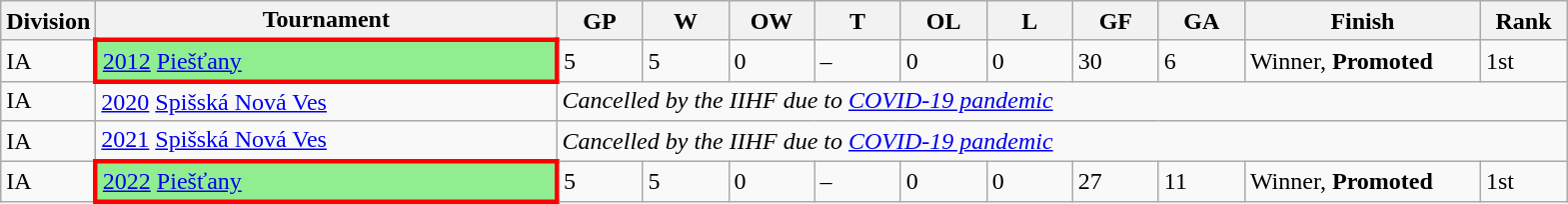<table class="wikitable">
<tr>
<th width=50>Division</th>
<th width=300>Tournament</th>
<th width=50>GP</th>
<th width=50>W</th>
<th width=50>OW</th>
<th width=50>T</th>
<th width=50>OL</th>
<th width=50>L</th>
<th width=50>GF</th>
<th width=50>GA</th>
<th width=150>Finish</th>
<th width=50>Rank</th>
</tr>
<tr>
<td>IA</td>
<td style="border: 3px solid red;  background: #90EE90"> <a href='#'>2012</a> <a href='#'>Piešťany</a></td>
<td>5</td>
<td>5</td>
<td>0</td>
<td>–</td>
<td>0</td>
<td>0</td>
<td>30</td>
<td>6</td>
<td>Winner, <strong>Promoted</strong></td>
<td>1st</td>
</tr>
<tr>
<td>IA</td>
<td> <a href='#'>2020</a> <a href='#'>Spišská Nová Ves</a></td>
<td colspan=10><em>Cancelled by the IIHF due to <a href='#'>COVID-19 pandemic</a></em></td>
</tr>
<tr>
<td>IA</td>
<td> <a href='#'>2021</a> <a href='#'>Spišská Nová Ves</a></td>
<td colspan=10><em>Cancelled by the IIHF due to <a href='#'>COVID-19 pandemic</a></em></td>
</tr>
<tr>
<td>IA</td>
<td style="border: 3px solid red;  background: #90EE90"> <a href='#'>2022</a> <a href='#'>Piešťany</a></td>
<td>5</td>
<td>5</td>
<td>0</td>
<td>–</td>
<td>0</td>
<td>0</td>
<td>27</td>
<td>11</td>
<td>Winner, <strong>Promoted</strong></td>
<td>1st</td>
</tr>
</table>
